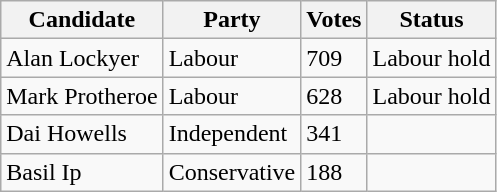<table class="wikitable sortable">
<tr>
<th>Candidate</th>
<th>Party</th>
<th>Votes</th>
<th>Status</th>
</tr>
<tr>
<td>Alan Lockyer</td>
<td>Labour</td>
<td>709</td>
<td>Labour hold</td>
</tr>
<tr>
<td>Mark Protheroe</td>
<td>Labour</td>
<td>628</td>
<td>Labour hold</td>
</tr>
<tr>
<td>Dai Howells</td>
<td>Independent</td>
<td>341</td>
<td></td>
</tr>
<tr>
<td>Basil Ip</td>
<td>Conservative</td>
<td>188</td>
<td></td>
</tr>
</table>
